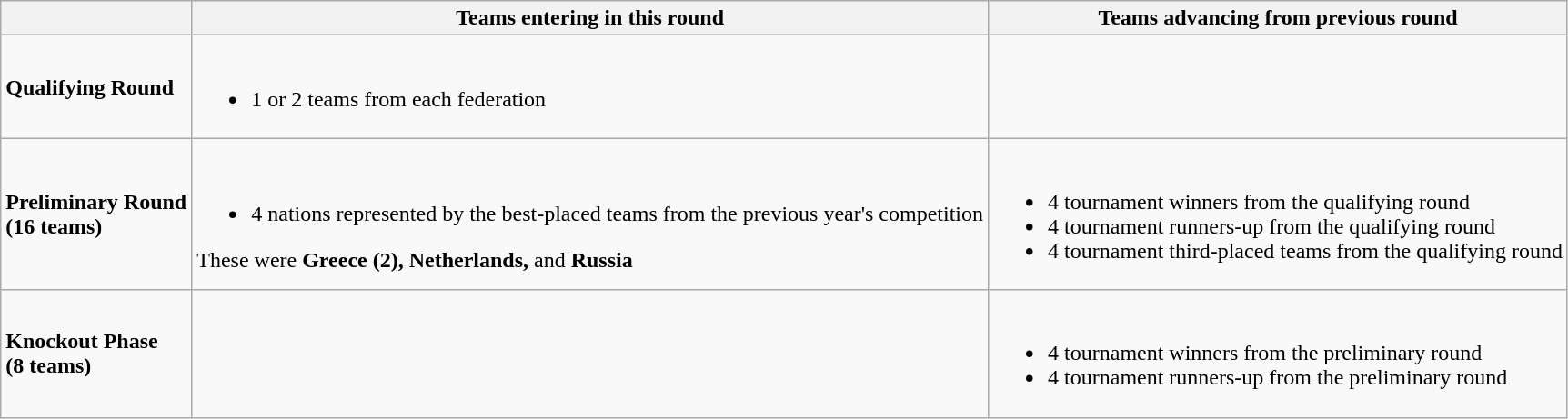<table class="wikitable">
<tr>
<th></th>
<th>Teams entering in this round</th>
<th>Teams advancing from previous round</th>
</tr>
<tr>
<td><strong>Qualifying Round</strong></td>
<td><br><ul><li>1 or 2 teams from each federation</li></ul></td>
<td></td>
</tr>
<tr>
<td><strong>Preliminary Round<br>(16 teams)</strong></td>
<td><br><ul><li>4 nations represented by the best-placed teams from the previous year's competition</li></ul>These were <strong>Greece (2), Netherlands,</strong> and <strong>Russia</strong></td>
<td><br><ul><li>4 tournament winners from the qualifying round</li><li>4 tournament runners-up from the qualifying round</li><li>4 tournament third-placed teams from the qualifying round</li></ul></td>
</tr>
<tr>
<td><strong>Knockout Phase<br>(8 teams)</strong></td>
<td></td>
<td><br><ul><li>4 tournament winners from the preliminary round</li><li>4 tournament runners-up from the preliminary round</li></ul></td>
</tr>
</table>
